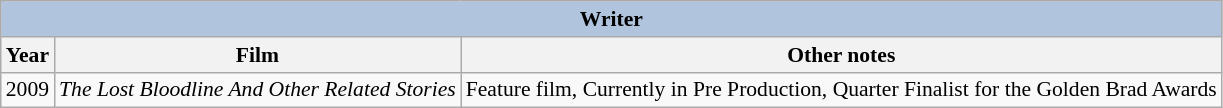<table class="wikitable" style="font-size: 90%;">
<tr>
<th colspan="3" style="background: LightSteelBlue;">Writer</th>
</tr>
<tr>
<th>Year</th>
<th>Film</th>
<th>Other notes</th>
</tr>
<tr>
<td>2009</td>
<td><em>The Lost Bloodline And Other Related Stories</em></td>
<td>Feature film, Currently in Pre Production, Quarter Finalist for the Golden Brad Awards</td>
</tr>
</table>
